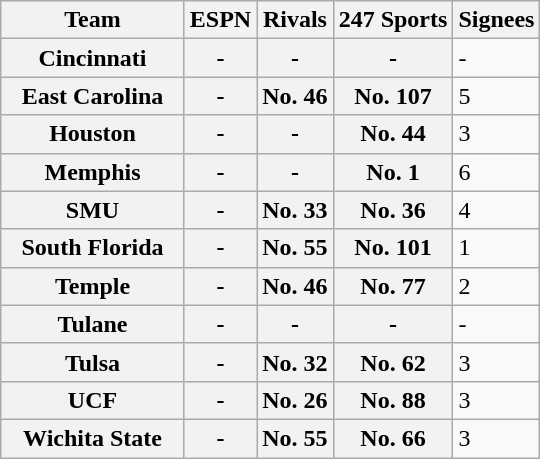<table class="wikitable">
<tr>
<th width="115">Team</th>
<th>ESPN</th>
<th>Rivals</th>
<th>247 Sports</th>
<th>Signees</th>
</tr>
<tr>
<th style=>Cincinnati</th>
<th>-</th>
<th>-</th>
<th>-</th>
<td>-</td>
</tr>
<tr>
<th style=>East Carolina</th>
<th>-</th>
<th>No. 46</th>
<th>No. 107</th>
<td>5</td>
</tr>
<tr>
<th style=>Houston</th>
<th>-</th>
<th>-</th>
<th>No. 44</th>
<td>3</td>
</tr>
<tr>
<th style=>Memphis</th>
<th>-</th>
<th>-</th>
<th>No. 1</th>
<td>6</td>
</tr>
<tr>
<th style=>SMU</th>
<th>-</th>
<th>No. 33</th>
<th>No. 36</th>
<td>4</td>
</tr>
<tr>
<th style=>South Florida</th>
<th>-</th>
<th>No. 55</th>
<th>No. 101</th>
<td>1</td>
</tr>
<tr>
<th style=>Temple</th>
<th>-</th>
<th>No. 46</th>
<th>No. 77</th>
<td>2</td>
</tr>
<tr>
<th style=>Tulane</th>
<th>-</th>
<th>-</th>
<th>-</th>
<td>-</td>
</tr>
<tr>
<th style=>Tulsa</th>
<th>-</th>
<th>No. 32</th>
<th>No. 62</th>
<td>3</td>
</tr>
<tr>
<th style=>UCF</th>
<th>-</th>
<th>No. 26</th>
<th>No. 88</th>
<td>3</td>
</tr>
<tr>
<th style=>Wichita State</th>
<th>-</th>
<th>No. 55</th>
<th>No. 66</th>
<td>3</td>
</tr>
</table>
